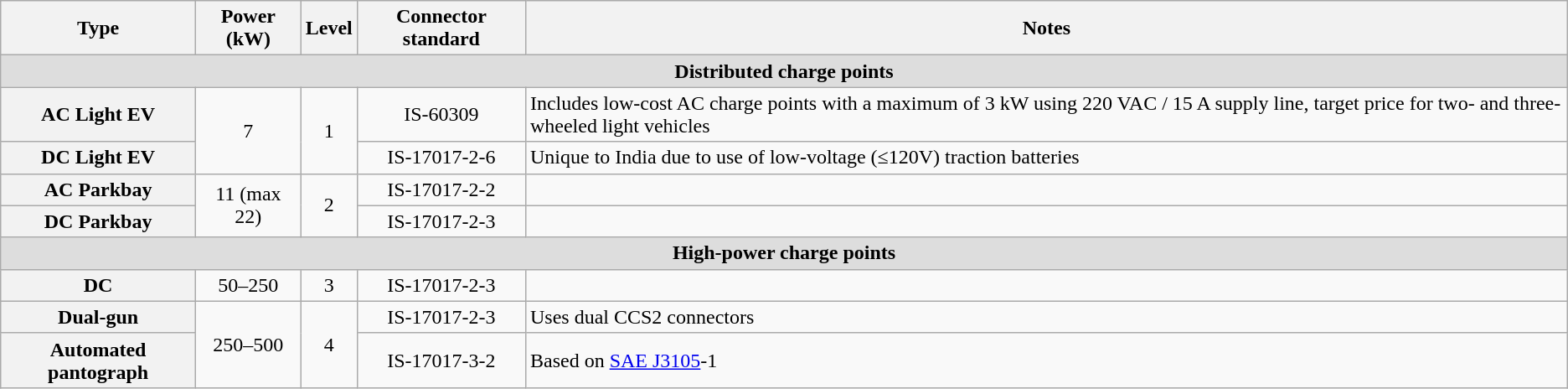<table class=wikitable sortable style="font-size:100%; text-align:center">
<tr>
<th>Type</th>
<th>Power (kW)</th>
<th>Level</th>
<th>Connector standard</th>
<th>Notes</th>
</tr>
<tr>
<th colspan=5 style="background:#ddd;">Distributed charge points</th>
</tr>
<tr>
<th>AC Light EV</th>
<td rowspan=2>7</td>
<td rowspan=2>1</td>
<td>IS-60309</td>
<td style="text-align:left;">Includes low-cost AC charge points with a maximum of 3 kW using 220 VAC / 15 A supply line, target price  for two- and three-wheeled light vehicles</td>
</tr>
<tr>
<th>DC Light EV</th>
<td>IS-17017-2-6</td>
<td style="text-align:left;">Unique to India due to use of low-voltage (≤120V) traction batteries</td>
</tr>
<tr>
<th>AC Parkbay</th>
<td rowspan=2>11 (max 22)</td>
<td rowspan=2>2</td>
<td>IS-17017-2-2</td>
<td style="text-align:left;"></td>
</tr>
<tr>
<th>DC Parkbay</th>
<td>IS-17017-2-3</td>
<td style="text-align:left;"></td>
</tr>
<tr>
<th colspan=5 style="background:#ddd;">High-power charge points</th>
</tr>
<tr>
<th>DC</th>
<td>50–250</td>
<td>3</td>
<td>IS-17017-2-3</td>
<td style="text-align:left;"></td>
</tr>
<tr>
<th>Dual-gun</th>
<td rowspan=2>250–500</td>
<td rowspan=2>4</td>
<td>IS-17017-2-3</td>
<td style="text-align:left;">Uses dual CCS2 connectors</td>
</tr>
<tr>
<th>Automated pantograph</th>
<td>IS-17017-3-2</td>
<td style="text-align:left;">Based on <a href='#'>SAE J3105</a>-1</td>
</tr>
</table>
